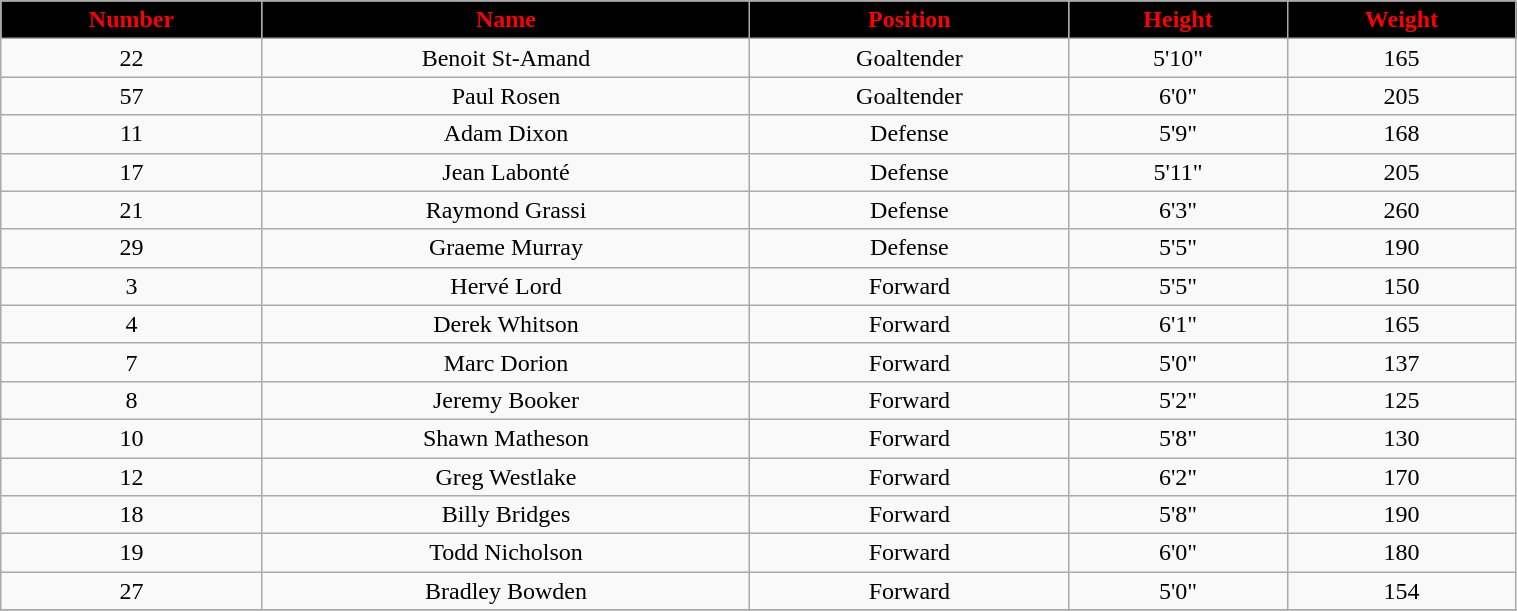<table class="wikitable" width="80%">
<tr>
<th style="background:black;color:red;">Number</th>
<th style="background:black;color:red;">Name</th>
<th style="background:black;color:red;">Position</th>
<th style="background:black;color:red;">Height</th>
<th style="background:black;color:red;">Weight</th>
</tr>
<tr align="center" bgcolor="">
<td>22</td>
<td>Benoit St-Amand</td>
<td>Goaltender</td>
<td>5'10"</td>
<td>165</td>
</tr>
<tr align="center" bgcolor="">
<td>57</td>
<td>Paul Rosen</td>
<td>Goaltender</td>
<td>6'0"</td>
<td>205</td>
</tr>
<tr align="center" bgcolor="">
<td>11</td>
<td>Adam Dixon</td>
<td>Defense</td>
<td>5'9"</td>
<td>168</td>
</tr>
<tr align="center" bgcolor="">
<td>17</td>
<td>Jean Labonté</td>
<td>Defense</td>
<td>5'11"</td>
<td>205</td>
</tr>
<tr align="center" bgcolor="">
<td>21</td>
<td>Raymond Grassi</td>
<td>Defense</td>
<td>6'3"</td>
<td>260</td>
</tr>
<tr align="center" bgcolor="">
<td>29</td>
<td>Graeme Murray</td>
<td>Defense</td>
<td>5'5"</td>
<td>190</td>
</tr>
<tr align="center" bgcolor="">
<td>3</td>
<td>Hervé Lord</td>
<td>Forward</td>
<td>5'5"</td>
<td>150</td>
</tr>
<tr align="center" bgcolor="">
<td>4</td>
<td>Derek Whitson</td>
<td>Forward</td>
<td>6'1"</td>
<td>165</td>
</tr>
<tr align="center" bgcolor="">
<td>7</td>
<td>Marc Dorion</td>
<td>Forward</td>
<td>5'0"</td>
<td>137</td>
</tr>
<tr align="center" bgcolor="">
<td>8</td>
<td>Jeremy Booker</td>
<td>Forward</td>
<td>5'2"</td>
<td>125</td>
</tr>
<tr align="center" bgcolor="">
<td>10</td>
<td>Shawn Matheson</td>
<td>Forward</td>
<td>5'8"</td>
<td>130</td>
</tr>
<tr align="center" bgcolor="">
<td>12</td>
<td>Greg Westlake</td>
<td>Forward</td>
<td>6'2"</td>
<td>170</td>
</tr>
<tr align="center" bgcolor="">
<td>18</td>
<td>Billy Bridges</td>
<td>Forward</td>
<td>5'8"</td>
<td>190</td>
</tr>
<tr align="center" bgcolor="">
<td>19</td>
<td>Todd Nicholson</td>
<td>Forward</td>
<td>6'0"</td>
<td>180</td>
</tr>
<tr align="center" bgcolor="">
<td>27</td>
<td>Bradley Bowden</td>
<td>Forward</td>
<td>5'0"</td>
<td>154</td>
</tr>
<tr align="center" bgcolor="">
</tr>
</table>
